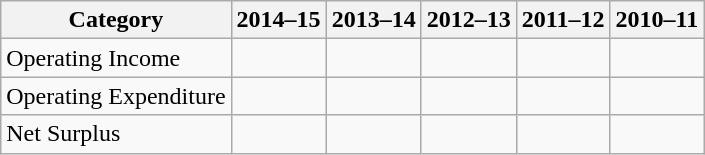<table class="wikitable">
<tr>
<th>Category</th>
<th>2014–15</th>
<th>2013–14</th>
<th>2012–13</th>
<th>2011–12</th>
<th>2010–11</th>
</tr>
<tr>
<td>Operating Income</td>
<td align="right"></td>
<td align="right"></td>
<td align="right"></td>
<td align="right"></td>
<td align="right"></td>
</tr>
<tr>
<td>Operating Expenditure</td>
<td align="right"></td>
<td align="right"></td>
<td align="right"></td>
<td align="right"></td>
<td align="right"></td>
</tr>
<tr>
<td>Net Surplus</td>
<td align="right"></td>
<td align="right"></td>
<td align="right"></td>
<td align="right"></td>
<td align="right"></td>
</tr>
</table>
